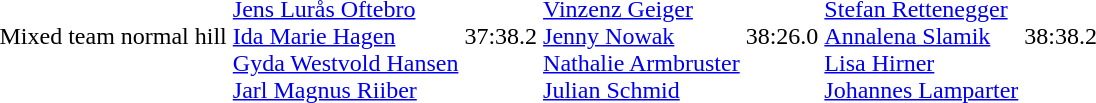<table>
<tr>
<td>Mixed team normal hill<br></td>
<td><br><a href='#'>Jens Lurås Oftebro</a><br><a href='#'>Ida Marie Hagen</a><br><a href='#'>Gyda Westvold Hansen</a><br><a href='#'>Jarl Magnus Riiber</a></td>
<td>37:38.2</td>
<td><br><a href='#'>Vinzenz Geiger</a><br><a href='#'>Jenny Nowak</a><br><a href='#'>Nathalie Armbruster</a><br><a href='#'>Julian Schmid</a></td>
<td>38:26.0</td>
<td><br><a href='#'>Stefan Rettenegger</a><br><a href='#'>Annalena Slamik</a><br><a href='#'>Lisa Hirner</a><br><a href='#'>Johannes Lamparter</a></td>
<td>38:38.2</td>
</tr>
</table>
